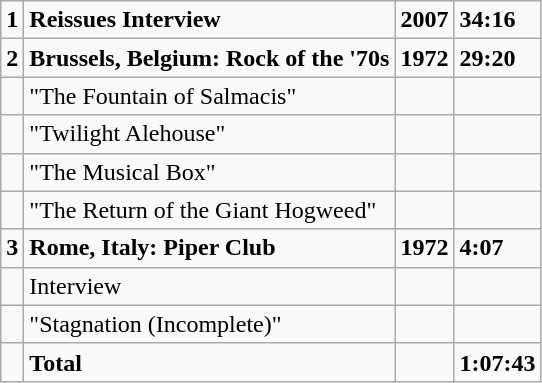<table class="wikitable">
<tr>
<td><strong>1</strong></td>
<td><strong>Reissues Interview</strong></td>
<td><strong>2007</strong></td>
<td><strong>34:16</strong></td>
</tr>
<tr>
<td><strong>2</strong></td>
<td><strong>Brussels, Belgium: Rock of the '70s</strong></td>
<td><strong>1972</strong></td>
<td><strong>29:20</strong></td>
</tr>
<tr>
<td></td>
<td>"The Fountain of Salmacis"</td>
<td></td>
<td></td>
</tr>
<tr>
<td></td>
<td>"Twilight Alehouse"</td>
<td></td>
<td></td>
</tr>
<tr>
<td></td>
<td>"The Musical Box"</td>
<td></td>
<td></td>
</tr>
<tr>
<td></td>
<td>"The Return of the Giant Hogweed"</td>
<td></td>
<td></td>
</tr>
<tr>
<td><strong>3</strong></td>
<td><strong>Rome, Italy: Piper Club</strong></td>
<td><strong>1972</strong></td>
<td><strong>4:07</strong></td>
</tr>
<tr>
<td></td>
<td>Interview</td>
<td></td>
<td></td>
</tr>
<tr>
<td></td>
<td>"Stagnation (Incomplete)"</td>
<td></td>
<td></td>
</tr>
<tr>
<td></td>
<td><strong>Total</strong></td>
<td></td>
<td><strong>1:07:43</strong></td>
</tr>
</table>
